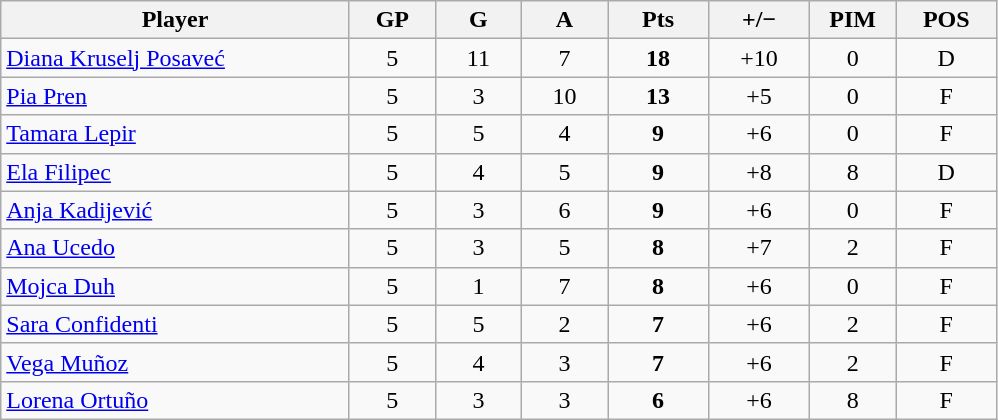<table class="wikitable sortable" style="text-align:center;">
<tr>
<th style="width:225px;">Player</th>
<th style="width:50px;">GP</th>
<th style="width:50px;">G</th>
<th style="width:50px;">A</th>
<th style="width:60px;">Pts</th>
<th style="width:60px;">+/−</th>
<th style="width:50px;">PIM</th>
<th style="width:60px;">POS</th>
</tr>
<tr>
<td style="text-align:left;"> <a href='#'>Diana Kruselj Posaveć</a></td>
<td>5</td>
<td>11</td>
<td>7</td>
<td><strong>18</strong></td>
<td>+10</td>
<td>0</td>
<td>D</td>
</tr>
<tr>
<td style="text-align:left;"> <a href='#'>Pia Pren</a></td>
<td>5</td>
<td>3</td>
<td>10</td>
<td><strong>13</strong></td>
<td>+5</td>
<td>0</td>
<td>F</td>
</tr>
<tr>
<td style="text-align:left;"> <a href='#'>Tamara Lepir</a></td>
<td>5</td>
<td>5</td>
<td>4</td>
<td><strong>9</strong></td>
<td>+6</td>
<td>0</td>
<td>F</td>
</tr>
<tr>
<td style="text-align:left;"> <a href='#'>Ela Filipec</a></td>
<td>5</td>
<td>4</td>
<td>5</td>
<td><strong>9</strong></td>
<td>+8</td>
<td>8</td>
<td>D</td>
</tr>
<tr>
<td style="text-align:left;"> <a href='#'>Anja Kadijević</a></td>
<td>5</td>
<td>3</td>
<td>6</td>
<td><strong>9</strong></td>
<td>+6</td>
<td>0</td>
<td>F</td>
</tr>
<tr>
<td style="text-align:left;"> <a href='#'>Ana Ucedo</a></td>
<td>5</td>
<td>3</td>
<td>5</td>
<td><strong>8</strong></td>
<td>+7</td>
<td>2</td>
<td>F</td>
</tr>
<tr>
<td style="text-align:left;"> <a href='#'>Mojca Duh</a></td>
<td>5</td>
<td>1</td>
<td>7</td>
<td><strong>8</strong></td>
<td>+6</td>
<td>0</td>
<td>F</td>
</tr>
<tr>
<td style="text-align:left;"> <a href='#'>Sara Confidenti</a></td>
<td>5</td>
<td>5</td>
<td>2</td>
<td><strong>7</strong></td>
<td>+6</td>
<td>2</td>
<td>F</td>
</tr>
<tr>
<td style="text-align:left;"> <a href='#'>Vega Muñoz</a></td>
<td>5</td>
<td>4</td>
<td>3</td>
<td><strong>7</strong></td>
<td>+6</td>
<td>2</td>
<td>F</td>
</tr>
<tr>
<td style="text-align:left;"> <a href='#'>Lorena Ortuño</a></td>
<td>5</td>
<td>3</td>
<td>3</td>
<td><strong>6</strong></td>
<td>+6</td>
<td>8</td>
<td>F</td>
</tr>
</table>
